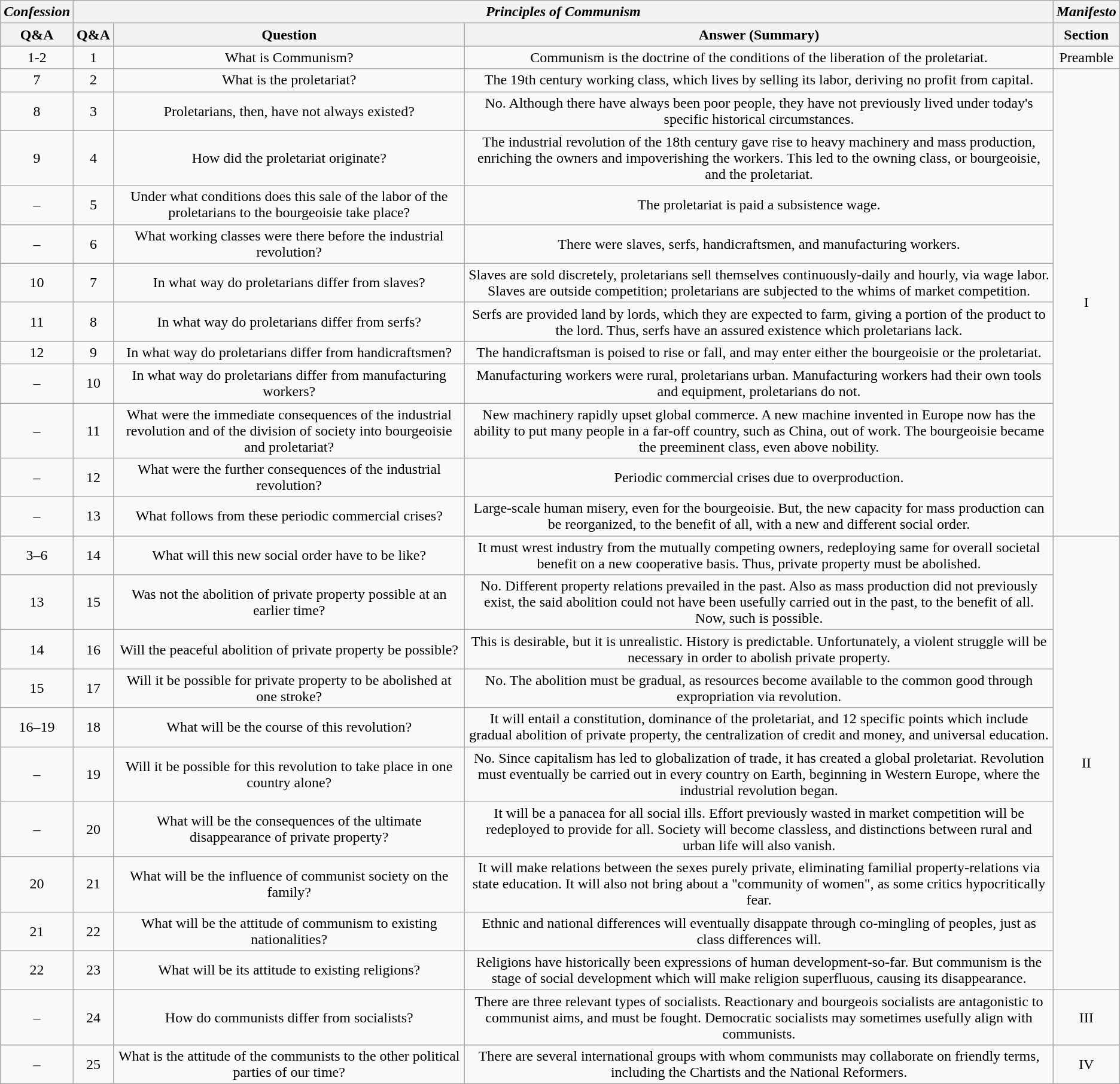<table class="wikitable" style="text-align: center;">
<tr>
<th><em>Confession</em></th>
<th colspan="3"><em>Principles of Communism</em></th>
<th><em>Manifesto</em></th>
</tr>
<tr>
<th>Q&A</th>
<th>Q&A</th>
<th>Question</th>
<th>Answer (Summary)</th>
<th>Section</th>
</tr>
<tr>
<td>1-2</td>
<td>1</td>
<td>What is Communism?</td>
<td>Communism is the doctrine of the conditions of the liberation of the proletariat.</td>
<td>Preamble</td>
</tr>
<tr>
<td>7</td>
<td>2</td>
<td>What is the proletariat?</td>
<td>The 19th century working class, which lives by selling its labor, deriving no profit from capital.</td>
<td rowspan="12">I</td>
</tr>
<tr>
<td>8</td>
<td>3</td>
<td>Proletarians, then, have not always existed?</td>
<td>No.  Although there have always been poor people, they have not previously lived under today's specific historical circumstances.</td>
</tr>
<tr>
<td>9</td>
<td>4</td>
<td>How did the proletariat originate?</td>
<td>The industrial revolution of the 18th century gave rise to heavy machinery and mass production, enriching the owners and impoverishing the workers.  This led to the owning class, or bourgeoisie, and the proletariat.</td>
</tr>
<tr>
<td>–</td>
<td>5</td>
<td>Under what conditions does this sale of the labor of the proletarians to the bourgeoisie take place?</td>
<td>The proletariat is paid a subsistence wage.</td>
</tr>
<tr>
<td>–</td>
<td>6</td>
<td>What working classes were there before the industrial revolution?</td>
<td>There were slaves, serfs, handicraftsmen, and manufacturing workers.</td>
</tr>
<tr>
<td>10</td>
<td>7</td>
<td>In what way do proletarians differ from slaves?</td>
<td>Slaves are sold discretely, proletarians sell themselves continuously-daily and hourly, via wage labor.  Slaves are outside competition; proletarians are subjected to the whims of market competition.</td>
</tr>
<tr>
<td>11</td>
<td>8</td>
<td>In what way do proletarians differ from serfs?</td>
<td>Serfs are provided land by lords, which they are expected to farm, giving a portion of the product to the lord.  Thus, serfs have an assured existence which proletarians lack.</td>
</tr>
<tr>
<td>12</td>
<td>9</td>
<td>In what way do proletarians differ from handicraftsmen?</td>
<td>The handicraftsman is poised to rise or fall, and may enter either the bourgeoisie or the proletariat.</td>
</tr>
<tr>
<td>–</td>
<td>10</td>
<td>In what way do proletarians differ from manufacturing workers?</td>
<td>Manufacturing workers were rural, proletarians urban.  Manufacturing workers had their own tools and equipment, proletarians do not.</td>
</tr>
<tr>
<td>–</td>
<td>11</td>
<td>What were the immediate consequences of the industrial revolution and of the division of society into bourgeoisie and proletariat?</td>
<td>New machinery rapidly upset global commerce.  A new machine invented in Europe now has the ability to put many people in a far-off country, such as China, out of work. The bourgeoisie became the preeminent class, even above nobility.</td>
</tr>
<tr>
<td>–</td>
<td>12</td>
<td>What were the further consequences of the industrial revolution?</td>
<td>Periodic commercial crises due to overproduction.</td>
</tr>
<tr>
<td>–</td>
<td>13</td>
<td>What follows from these periodic commercial crises?</td>
<td>Large-scale human misery, even for the bourgeoisie.  But, the new capacity for mass production can be reorganized, to the benefit of all, with a new and different social order.</td>
</tr>
<tr>
<td>3–6</td>
<td>14</td>
<td>What will this new social order have to be like?</td>
<td>It must wrest industry from the mutually competing owners, redeploying same for overall societal benefit on a new cooperative basis.  Thus, private property must be abolished.</td>
<td rowspan="10">II</td>
</tr>
<tr>
<td>13</td>
<td>15</td>
<td>Was not the abolition of private property possible at an earlier time?</td>
<td>No.  Different property relations prevailed in the past.  Also as mass production did not previously exist, the said abolition could not have been usefully carried out in the past, to the benefit of all.  Now, such is possible.</td>
</tr>
<tr>
<td>14</td>
<td>16</td>
<td>Will the peaceful abolition of private property be possible?</td>
<td>This is desirable, but it is unrealistic.  History is predictable.  Unfortunately, a violent struggle will be necessary in order to abolish private property.</td>
</tr>
<tr>
<td>15</td>
<td>17</td>
<td>Will it be possible for private property to be abolished at one stroke?</td>
<td>No.  The abolition must be gradual, as resources become available to the common good through expropriation via revolution.</td>
</tr>
<tr>
<td>16–19</td>
<td>18</td>
<td>What will be the course of this revolution?</td>
<td>It will entail a constitution, dominance of the proletariat, and 12 specific points which include gradual abolition of private property, the centralization of credit and money, and universal education.</td>
</tr>
<tr>
<td>–</td>
<td>19</td>
<td>Will it be possible for this revolution to take place in one country alone?</td>
<td>No.  Since capitalism has led to globalization of trade, it has created a global proletariat.  Revolution must eventually be carried out in every country on Earth, beginning in Western Europe, where the industrial revolution began.</td>
</tr>
<tr>
<td>–</td>
<td>20</td>
<td>What will be the consequences of the ultimate disappearance of private property?</td>
<td>It will be a panacea for all social ills.  Effort previously wasted in market competition will be redeployed to provide for all.  Society will become classless, and distinctions between rural and urban life will also vanish.</td>
</tr>
<tr>
<td>20</td>
<td>21</td>
<td>What will be the influence of communist society on the family?</td>
<td>It will make relations between the sexes purely private, eliminating familial property-relations via state education.  It will also not bring about a "community of women", as some critics hypocritically fear.</td>
</tr>
<tr>
<td>21</td>
<td>22</td>
<td>What will be the attitude of communism to existing nationalities?</td>
<td>Ethnic and national differences will eventually disappate through co-mingling of peoples, just as class differences will.</td>
</tr>
<tr>
<td>22</td>
<td>23</td>
<td>What will be its attitude to existing religions?</td>
<td>Religions have historically been expressions of human development-so-far.  But communism is the stage of social development which will make religion superfluous, causing its disappearance.</td>
</tr>
<tr>
<td>–</td>
<td>24</td>
<td>How do communists differ from socialists?</td>
<td>There are three relevant types of socialists.  Reactionary and bourgeois socialists are antagonistic to communist aims, and must be fought.  Democratic socialists may sometimes usefully align with communists.</td>
<td>III</td>
</tr>
<tr>
<td>–</td>
<td>25</td>
<td>What is the attitude of the communists to the other political parties of our time?</td>
<td>There are several international groups with whom communists may collaborate on friendly terms, including the Chartists and the National Reformers.</td>
<td>IV</td>
</tr>
</table>
